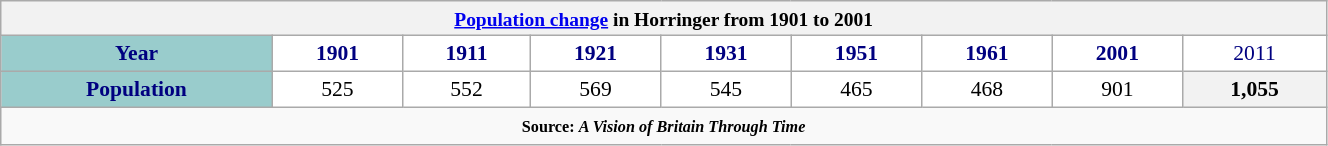<table class="wikitable" style="font-size:90%;width:70%;border:0px;text-align:center;line-height:120%;">
<tr>
<th colspan="12" style="text-align:center;font-size:90%;"><a href='#'>Population change</a> in Horringer from 1901 to 2001</th>
</tr>
<tr>
<th style="background: #99CCCC; color: #000080" height="17">Year</th>
<th style="background: #FFFFFF; color:#000080;">1901</th>
<th style="background: #FFFFFF; color:#000080;">1911</th>
<th style="background: #FFFFFF; color:#000080;">1921</th>
<th style="background: #FFFFFF; color:#000080;">1931</th>
<th style="background: #FFFFFF; color:#000080;">1951</th>
<th style="background: #FFFFFF; color:#000080;">1961</th>
<th style="background: #FFFFFF; color:#000080;">2001</th>
<td style="background: #FFFFFF; color:#000080;">2011</td>
</tr>
<tr Align="center">
<th style="background: #99CCCC; color: #000080" height="17">Population</th>
<td style="background: #FFFFFF; color: black;">525</td>
<td style="background: #FFFFFF; color: black;">552</td>
<td style="background: #FFFFFF; color: black;">569</td>
<td style="background: #FFFFFF; color: black;">545</td>
<td style="background: #FFFFFF; color: black;">465</td>
<td style="background: #FFFFFF; color: black;">468</td>
<td style="background: #FFFFFF; color: black;">901</td>
<th style="background: #FFFFFF: color: black;">1,055</th>
</tr>
<tr>
<td colspan="12" style="text-align:center;font-size:90%;"><small><strong>Source: <em>A Vision of Britain Through Time<strong><em></small></td>
</tr>
</table>
